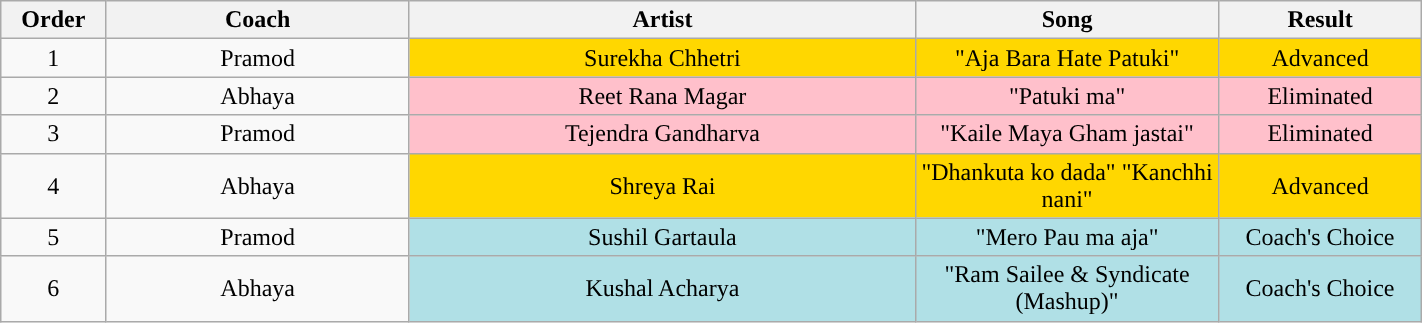<table class="wikitable plainrowheaders" style="text-align:center; width:75%;">
<tr>
<th scope="col" style="width:05%;">Order</th>
<th scope="col" style="width:15%;">Coach</th>
<th scope="col" style="width:25%;">Artist</th>
<th scope="col" style="width:15%;">Song</th>
<th scope="col" style="width:10%;">Result</th>
</tr>
<tr>
<td scope="row">1</td>
<td>Pramod</td>
<td style="background:gold">Surekha Chhetri</td>
<td style="background:gold">"Aja Bara Hate Patuki"</td>
<td style="background:gold">Advanced</td>
</tr>
<tr>
<td scope="row">2</td>
<td>Abhaya</td>
<td style="background:pink">Reet Rana Magar</td>
<td style="background:pink">"Patuki ma"</td>
<td style="background:pink">Eliminated</td>
</tr>
<tr>
<td scope="row">3</td>
<td>Pramod</td>
<td style="background:pink">Tejendra Gandharva</td>
<td style="background:pink">"Kaile Maya Gham jastai"</td>
<td style="background:pink">Eliminated</td>
</tr>
<tr>
<td scope="row">4</td>
<td>Abhaya</td>
<td style="background:gold">Shreya Rai</td>
<td style="background:gold">"Dhankuta ko dada" "Kanchhi nani"</td>
<td style="background:gold">Advanced</td>
</tr>
<tr>
<td scope="row">5</td>
<td>Pramod</td>
<td style="background:#b0e0e6">Sushil Gartaula</td>
<td style="background:#b0e0e6">"Mero Pau ma aja"</td>
<td style="background:#b0e0e6">Coach's Choice</td>
</tr>
<tr>
<td scope="row">6</td>
<td>Abhaya</td>
<td style="background:#b0e0e6">Kushal Acharya</td>
<td style="background:#b0e0e6">"Ram Sailee & Syndicate (Mashup)"</td>
<td style="background:#b0e0e6">Coach's Choice</td>
</tr>
</table>
